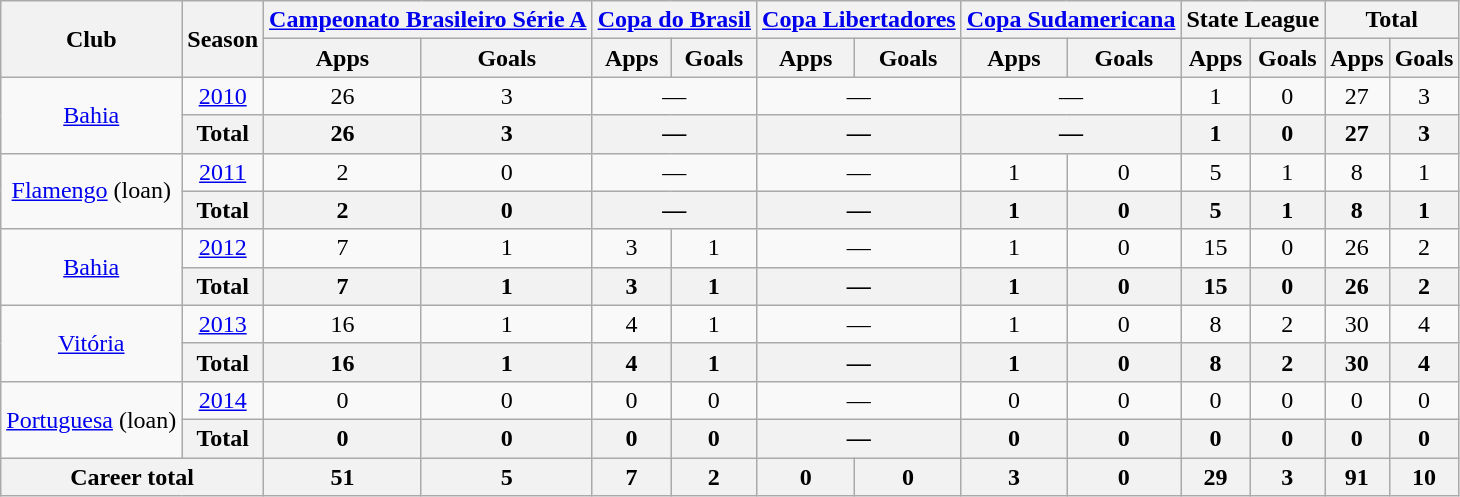<table class="wikitable" style="text-align: center;">
<tr>
<th rowspan="2">Club</th>
<th rowspan="2">Season</th>
<th colspan="2"><a href='#'>Campeonato Brasileiro Série A</a></th>
<th colspan="2"><a href='#'>Copa do Brasil</a></th>
<th colspan="2"><a href='#'>Copa Libertadores</a></th>
<th colspan="2"><a href='#'>Copa Sudamericana</a></th>
<th colspan="2">State League</th>
<th colspan="2">Total</th>
</tr>
<tr>
<th>Apps</th>
<th>Goals</th>
<th>Apps</th>
<th>Goals</th>
<th>Apps</th>
<th>Goals</th>
<th>Apps</th>
<th>Goals</th>
<th>Apps</th>
<th>Goals</th>
<th>Apps</th>
<th>Goals</th>
</tr>
<tr>
<td rowspan="2" valign="center"><a href='#'>Bahia</a></td>
<td><a href='#'>2010</a></td>
<td>26</td>
<td>3</td>
<td colspan="2">—</td>
<td colspan="2">—</td>
<td colspan="2">—</td>
<td>1</td>
<td>0</td>
<td>27</td>
<td>3</td>
</tr>
<tr>
<th colspan="1"><strong>Total</strong></th>
<th>26</th>
<th>3</th>
<th colspan="2">—</th>
<th colspan="2">—</th>
<th colspan="2">—</th>
<th>1</th>
<th>0</th>
<th>27</th>
<th>3</th>
</tr>
<tr>
<td rowspan="2" valign="center"><a href='#'>Flamengo</a> (loan)</td>
<td><a href='#'>2011</a></td>
<td>2</td>
<td>0</td>
<td colspan="2">—</td>
<td colspan="2">—</td>
<td>1</td>
<td>0</td>
<td>5</td>
<td>1</td>
<td>8</td>
<td>1</td>
</tr>
<tr>
<th colspan="1"><strong>Total</strong></th>
<th>2</th>
<th>0</th>
<th colspan="2">—</th>
<th colspan="2">—</th>
<th>1</th>
<th>0</th>
<th>5</th>
<th>1</th>
<th>8</th>
<th>1</th>
</tr>
<tr>
<td rowspan="2" valign="center"><a href='#'>Bahia</a></td>
<td><a href='#'>2012</a></td>
<td>7</td>
<td>1</td>
<td>3</td>
<td>1</td>
<td colspan="2">—</td>
<td>1</td>
<td>0</td>
<td>15</td>
<td>0</td>
<td>26</td>
<td>2</td>
</tr>
<tr>
<th colspan="1"><strong>Total</strong></th>
<th>7</th>
<th>1</th>
<th>3</th>
<th>1</th>
<th colspan="2">—</th>
<th>1</th>
<th>0</th>
<th>15</th>
<th>0</th>
<th>26</th>
<th>2</th>
</tr>
<tr>
<td rowspan="2" valign="center"><a href='#'>Vitória</a></td>
<td><a href='#'>2013</a></td>
<td>16</td>
<td>1</td>
<td>4</td>
<td>1</td>
<td colspan="2">—</td>
<td>1</td>
<td>0</td>
<td>8</td>
<td>2</td>
<td>30</td>
<td>4</td>
</tr>
<tr>
<th colspan="1"><strong>Total</strong></th>
<th>16</th>
<th>1</th>
<th>4</th>
<th>1</th>
<th colspan="2">—</th>
<th>1</th>
<th>0</th>
<th>8</th>
<th>2</th>
<th>30</th>
<th>4</th>
</tr>
<tr>
<td rowspan="2" valign="center"><a href='#'>Portuguesa</a> (loan)</td>
<td><a href='#'>2014</a></td>
<td>0</td>
<td>0</td>
<td>0</td>
<td>0</td>
<td colspan="2">—</td>
<td>0</td>
<td>0</td>
<td>0</td>
<td>0</td>
<td>0</td>
<td>0</td>
</tr>
<tr>
<th colspan="1"><strong>Total</strong></th>
<th>0</th>
<th>0</th>
<th>0</th>
<th>0</th>
<th colspan="2">—</th>
<th>0</th>
<th>0</th>
<th>0</th>
<th>0</th>
<th>0</th>
<th>0</th>
</tr>
<tr>
<th colspan="2"><strong>Career total</strong></th>
<th>51</th>
<th>5</th>
<th>7</th>
<th>2</th>
<th>0</th>
<th>0</th>
<th>3</th>
<th>0</th>
<th>29</th>
<th>3</th>
<th>91</th>
<th>10</th>
</tr>
</table>
